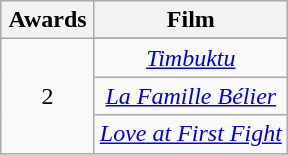<table class="wikitable" style="text-align:center;">
<tr>
<th width="55">Awards</th>
<th align="center">Film</th>
</tr>
<tr>
<td rowspan=4 style="text-align:center">2</td>
</tr>
<tr>
<td><em><a href='#'>Timbuktu</a></em></td>
</tr>
<tr>
<td><em><a href='#'>La Famille Bélier</a></em></td>
</tr>
<tr>
<td><em><a href='#'>Love at First Fight</a></em></td>
</tr>
</table>
